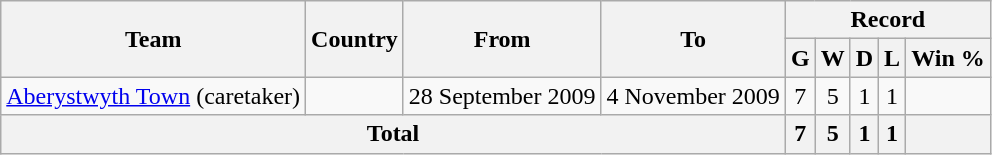<table class="wikitable" style="text-align: center">
<tr>
<th rowspan="2">Team</th>
<th rowspan="2">Country</th>
<th rowspan="2">From</th>
<th rowspan="2">To</th>
<th colspan="6">Record</th>
</tr>
<tr>
<th>G</th>
<th>W</th>
<th>D</th>
<th>L</th>
<th>Win %</th>
</tr>
<tr>
<td align=left><a href='#'>Aberystwyth Town</a> (caretaker)</td>
<td></td>
<td align=left>28 September 2009</td>
<td align=left>4 November 2009</td>
<td>7</td>
<td>5</td>
<td>1</td>
<td>1</td>
<td></td>
</tr>
<tr>
<th colspan="4">Total</th>
<th>7</th>
<th>5</th>
<th>1</th>
<th>1</th>
<th></th>
</tr>
</table>
